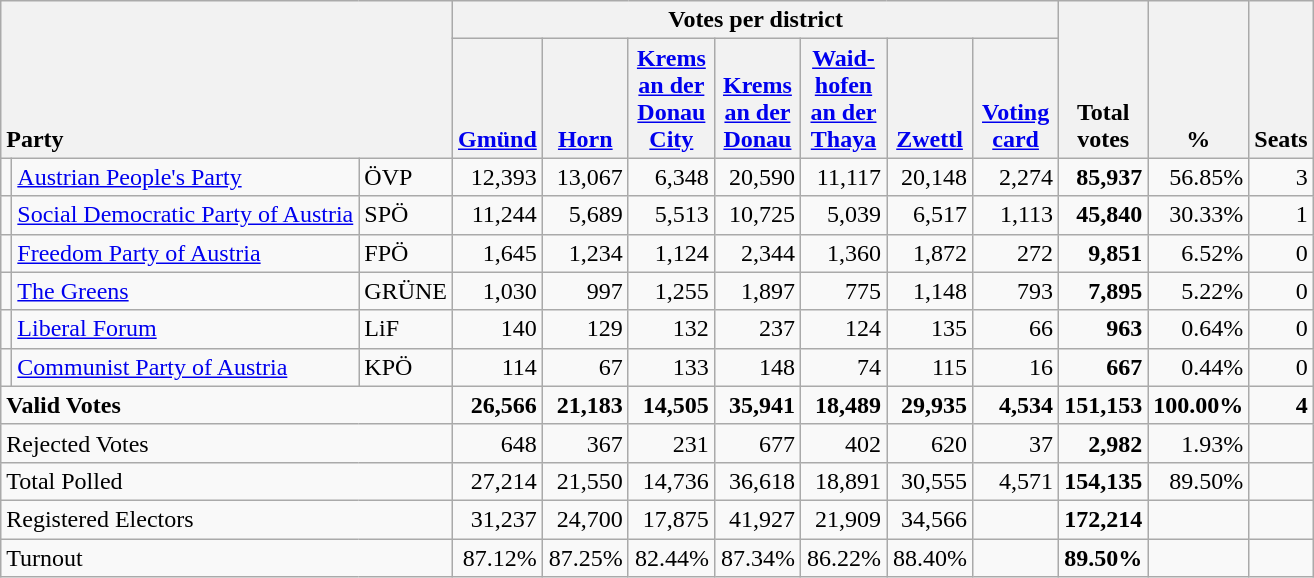<table class="wikitable" border="1" style="text-align:right;">
<tr>
<th style="text-align:left;" valign=bottom rowspan=2 colspan=3>Party</th>
<th colspan=7>Votes per district</th>
<th align=center valign=bottom rowspan=2 width="50">Total<br>votes</th>
<th align=center valign=bottom rowspan=2 width="50">%</th>
<th align=center valign=bottom rowspan=2>Seats</th>
</tr>
<tr>
<th align=center valign=bottom width="50"><a href='#'>Gmünd</a></th>
<th align=center valign=bottom width="50"><a href='#'>Horn</a></th>
<th align=center valign=bottom width="50"><a href='#'>Krems<br>an der<br>Donau<br>City</a></th>
<th align=center valign=bottom width="50"><a href='#'>Krems<br>an der<br>Donau</a></th>
<th align=center valign=bottom width="50"><a href='#'>Waid-<br>hofen<br>an der<br>Thaya</a></th>
<th align=center valign=bottom width="50"><a href='#'>Zwettl</a></th>
<th align=center valign=bottom width="50"><a href='#'>Voting<br>card</a></th>
</tr>
<tr>
<td></td>
<td align=left><a href='#'>Austrian People's Party</a></td>
<td align=left>ÖVP</td>
<td>12,393</td>
<td>13,067</td>
<td>6,348</td>
<td>20,590</td>
<td>11,117</td>
<td>20,148</td>
<td>2,274</td>
<td><strong>85,937</strong></td>
<td>56.85%</td>
<td>3</td>
</tr>
<tr>
<td></td>
<td align=left style="white-space: nowrap;"><a href='#'>Social Democratic Party of Austria</a></td>
<td align=left>SPÖ</td>
<td>11,244</td>
<td>5,689</td>
<td>5,513</td>
<td>10,725</td>
<td>5,039</td>
<td>6,517</td>
<td>1,113</td>
<td><strong>45,840</strong></td>
<td>30.33%</td>
<td>1</td>
</tr>
<tr>
<td></td>
<td align=left><a href='#'>Freedom Party of Austria</a></td>
<td align=left>FPÖ</td>
<td>1,645</td>
<td>1,234</td>
<td>1,124</td>
<td>2,344</td>
<td>1,360</td>
<td>1,872</td>
<td>272</td>
<td><strong>9,851</strong></td>
<td>6.52%</td>
<td>0</td>
</tr>
<tr>
<td></td>
<td align=left><a href='#'>The Greens</a></td>
<td align=left>GRÜNE</td>
<td>1,030</td>
<td>997</td>
<td>1,255</td>
<td>1,897</td>
<td>775</td>
<td>1,148</td>
<td>793</td>
<td><strong>7,895</strong></td>
<td>5.22%</td>
<td>0</td>
</tr>
<tr>
<td></td>
<td align=left><a href='#'>Liberal Forum</a></td>
<td align=left>LiF</td>
<td>140</td>
<td>129</td>
<td>132</td>
<td>237</td>
<td>124</td>
<td>135</td>
<td>66</td>
<td><strong>963</strong></td>
<td>0.64%</td>
<td>0</td>
</tr>
<tr>
<td></td>
<td align=left><a href='#'>Communist Party of Austria</a></td>
<td align=left>KPÖ</td>
<td>114</td>
<td>67</td>
<td>133</td>
<td>148</td>
<td>74</td>
<td>115</td>
<td>16</td>
<td><strong>667</strong></td>
<td>0.44%</td>
<td>0</td>
</tr>
<tr style="font-weight:bold">
<td align=left colspan=3>Valid Votes</td>
<td>26,566</td>
<td>21,183</td>
<td>14,505</td>
<td>35,941</td>
<td>18,489</td>
<td>29,935</td>
<td>4,534</td>
<td>151,153</td>
<td>100.00%</td>
<td>4</td>
</tr>
<tr>
<td align=left colspan=3>Rejected Votes</td>
<td>648</td>
<td>367</td>
<td>231</td>
<td>677</td>
<td>402</td>
<td>620</td>
<td>37</td>
<td><strong>2,982</strong></td>
<td>1.93%</td>
<td></td>
</tr>
<tr>
<td align=left colspan=3>Total Polled</td>
<td>27,214</td>
<td>21,550</td>
<td>14,736</td>
<td>36,618</td>
<td>18,891</td>
<td>30,555</td>
<td>4,571</td>
<td><strong>154,135</strong></td>
<td>89.50%</td>
<td></td>
</tr>
<tr>
<td align=left colspan=3>Registered Electors</td>
<td>31,237</td>
<td>24,700</td>
<td>17,875</td>
<td>41,927</td>
<td>21,909</td>
<td>34,566</td>
<td></td>
<td><strong>172,214</strong></td>
<td></td>
<td></td>
</tr>
<tr>
<td align=left colspan=3>Turnout</td>
<td>87.12%</td>
<td>87.25%</td>
<td>82.44%</td>
<td>87.34%</td>
<td>86.22%</td>
<td>88.40%</td>
<td></td>
<td><strong>89.50%</strong></td>
<td></td>
<td></td>
</tr>
</table>
